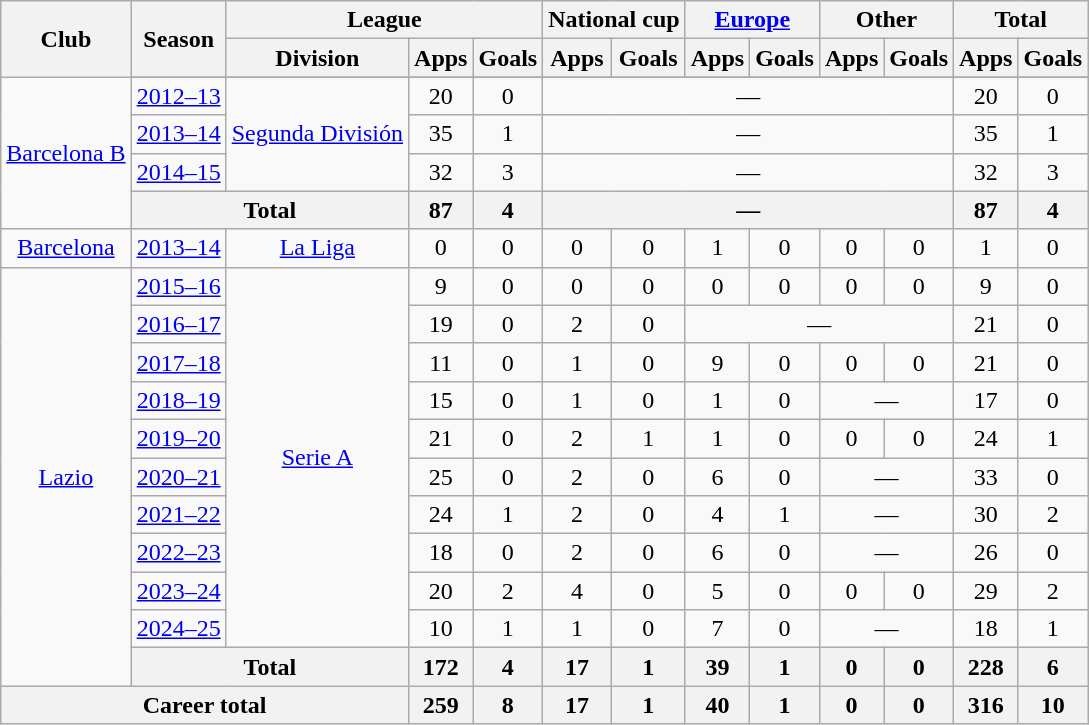<table class="wikitable" style="text-align: center;">
<tr>
<th rowspan="2">Club</th>
<th rowspan="2">Season</th>
<th colspan="3">League</th>
<th colspan="2">National cup</th>
<th colspan="2"><a href='#'>Europe</a></th>
<th colspan="2">Other</th>
<th colspan="2">Total</th>
</tr>
<tr>
<th>Division</th>
<th>Apps</th>
<th>Goals</th>
<th>Apps</th>
<th>Goals</th>
<th>Apps</th>
<th>Goals</th>
<th>Apps</th>
<th>Goals</th>
<th>Apps</th>
<th>Goals</th>
</tr>
<tr>
<td rowspan="5" align=center valign=center><a href='#'>Barcelona B</a></td>
</tr>
<tr>
<td !colspan="2"><a href='#'>2012–13</a></td>
<td rowspan="3"><a href='#'>Segunda División</a></td>
<td>20</td>
<td>0</td>
<td colspan="6">—</td>
<td>20</td>
<td>0</td>
</tr>
<tr>
<td !colspan="2"><a href='#'>2013–14</a></td>
<td>35</td>
<td>1</td>
<td colspan="6">—</td>
<td>35</td>
<td>1</td>
</tr>
<tr>
<td !colspan="2"><a href='#'>2014–15</a></td>
<td>32</td>
<td>3</td>
<td colspan="6">—</td>
<td>32</td>
<td>3</td>
</tr>
<tr>
<th colspan="2">Total</th>
<th>87</th>
<th>4</th>
<th colspan="6">—</th>
<th>87</th>
<th>4</th>
</tr>
<tr>
<td style="text-align:center;"><a href='#'>Barcelona</a></td>
<td><a href='#'>2013–14</a></td>
<td><a href='#'>La Liga</a></td>
<td>0</td>
<td>0</td>
<td>0</td>
<td>0</td>
<td>1</td>
<td>0</td>
<td>0</td>
<td>0</td>
<td>1</td>
<td>0</td>
</tr>
<tr>
<td rowspan="11" style=text-align:center><a href='#'>Lazio</a></td>
<td !colspan="2"><a href='#'>2015–16</a></td>
<td rowspan="10"><a href='#'>Serie A</a></td>
<td>9</td>
<td>0</td>
<td>0</td>
<td>0</td>
<td>0</td>
<td>0</td>
<td>0</td>
<td>0</td>
<td>9</td>
<td>0</td>
</tr>
<tr>
<td !colspan="2"><a href='#'>2016–17</a></td>
<td>19</td>
<td>0</td>
<td>2</td>
<td>0</td>
<td colspan="4">—</td>
<td>21</td>
<td>0</td>
</tr>
<tr>
<td !colspan="2"><a href='#'>2017–18</a></td>
<td>11</td>
<td>0</td>
<td>1</td>
<td>0</td>
<td>9</td>
<td>0</td>
<td>0</td>
<td>0</td>
<td>21</td>
<td>0</td>
</tr>
<tr>
<td !colspan="2"><a href='#'>2018–19</a></td>
<td>15</td>
<td>0</td>
<td>1</td>
<td>0</td>
<td>1</td>
<td>0</td>
<td colspan="2">—</td>
<td>17</td>
<td>0</td>
</tr>
<tr>
<td !colspan="2"><a href='#'>2019–20</a></td>
<td>21</td>
<td>0</td>
<td>2</td>
<td>1</td>
<td>1</td>
<td>0</td>
<td>0</td>
<td>0</td>
<td>24</td>
<td>1</td>
</tr>
<tr>
<td !colspan="2"><a href='#'>2020–21</a></td>
<td>25</td>
<td>0</td>
<td>2</td>
<td>0</td>
<td>6</td>
<td>0</td>
<td colspan="2">—</td>
<td>33</td>
<td>0</td>
</tr>
<tr>
<td !colspan="2"><a href='#'>2021–22</a></td>
<td>24</td>
<td>1</td>
<td>2</td>
<td>0</td>
<td>4</td>
<td>1</td>
<td colspan="2">—</td>
<td>30</td>
<td>2</td>
</tr>
<tr>
<td !colspan="2"><a href='#'>2022–23</a></td>
<td>18</td>
<td>0</td>
<td>2</td>
<td>0</td>
<td>6</td>
<td>0</td>
<td colspan="2">—</td>
<td>26</td>
<td>0</td>
</tr>
<tr>
<td !colspan="2"><a href='#'>2023–24</a></td>
<td>20</td>
<td>2</td>
<td>4</td>
<td>0</td>
<td>5</td>
<td>0</td>
<td>0</td>
<td>0</td>
<td>29</td>
<td>2</td>
</tr>
<tr>
<td !colspan="2"><a href='#'>2024–25</a></td>
<td>10</td>
<td>1</td>
<td>1</td>
<td>0</td>
<td>7</td>
<td>0</td>
<td colspan="2">—</td>
<td>18</td>
<td>1</td>
</tr>
<tr>
<th colspan="2">Total</th>
<th>172</th>
<th>4</th>
<th>17</th>
<th>1</th>
<th>39</th>
<th>1</th>
<th>0</th>
<th>0</th>
<th>228</th>
<th>6</th>
</tr>
<tr>
<th colspan="3">Career total</th>
<th>259</th>
<th>8</th>
<th>17</th>
<th>1</th>
<th>40</th>
<th>1</th>
<th>0</th>
<th>0</th>
<th>316</th>
<th>10</th>
</tr>
</table>
